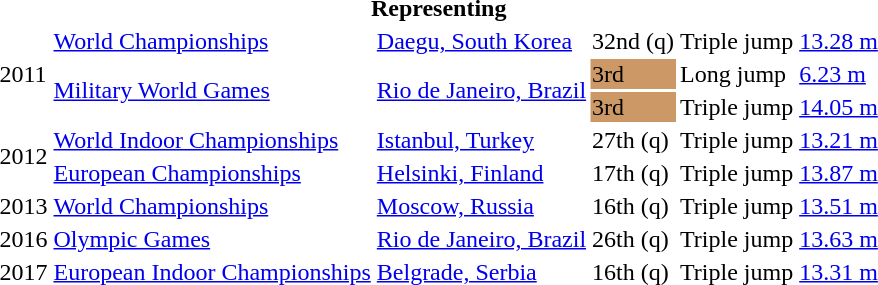<table>
<tr>
<th colspan="6">Representing </th>
</tr>
<tr>
<td rowspan=3>2011</td>
<td><a href='#'>World Championships</a></td>
<td><a href='#'>Daegu, South Korea</a></td>
<td>32nd (q)</td>
<td>Triple jump</td>
<td><a href='#'>13.28 m</a></td>
</tr>
<tr>
<td rowspan=2><a href='#'>Military World Games</a></td>
<td rowspan=2><a href='#'>Rio de Janeiro, Brazil</a></td>
<td bgcolor=cc9966>3rd</td>
<td>Long jump</td>
<td><a href='#'>6.23 m</a></td>
</tr>
<tr>
<td bgcolor=cc9966>3rd</td>
<td>Triple jump</td>
<td><a href='#'>14.05 m</a></td>
</tr>
<tr>
<td rowspan=2>2012</td>
<td><a href='#'>World Indoor Championships</a></td>
<td><a href='#'>Istanbul, Turkey</a></td>
<td>27th (q)</td>
<td>Triple jump</td>
<td><a href='#'>13.21 m</a></td>
</tr>
<tr>
<td><a href='#'>European Championships</a></td>
<td><a href='#'>Helsinki, Finland</a></td>
<td>17th (q)</td>
<td>Triple jump</td>
<td><a href='#'>13.87 m</a></td>
</tr>
<tr>
<td>2013</td>
<td><a href='#'>World Championships</a></td>
<td><a href='#'>Moscow, Russia</a></td>
<td>16th (q)</td>
<td>Triple jump</td>
<td><a href='#'>13.51 m</a></td>
</tr>
<tr>
<td>2016</td>
<td><a href='#'>Olympic Games</a></td>
<td><a href='#'>Rio de Janeiro, Brazil</a></td>
<td>26th (q)</td>
<td>Triple jump</td>
<td><a href='#'>13.63 m</a></td>
</tr>
<tr>
<td>2017</td>
<td><a href='#'>European Indoor Championships</a></td>
<td><a href='#'>Belgrade, Serbia</a></td>
<td>16th (q)</td>
<td>Triple jump</td>
<td><a href='#'>13.31 m</a></td>
</tr>
</table>
